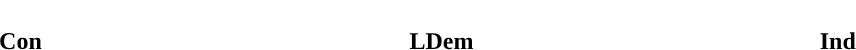<table style="width:60%; text-align:center;">
<tr style="color:white;">
<td style="background:"><strong>22</strong></td>
<td style="background:"><strong>20</strong></td>
<td style="background:"><strong>2</strong></td>
</tr>
<tr>
<td><span><strong>Con</strong></span></td>
<td><span><strong>LDem</strong></span></td>
<td><span><strong>Ind</strong></span></td>
</tr>
</table>
